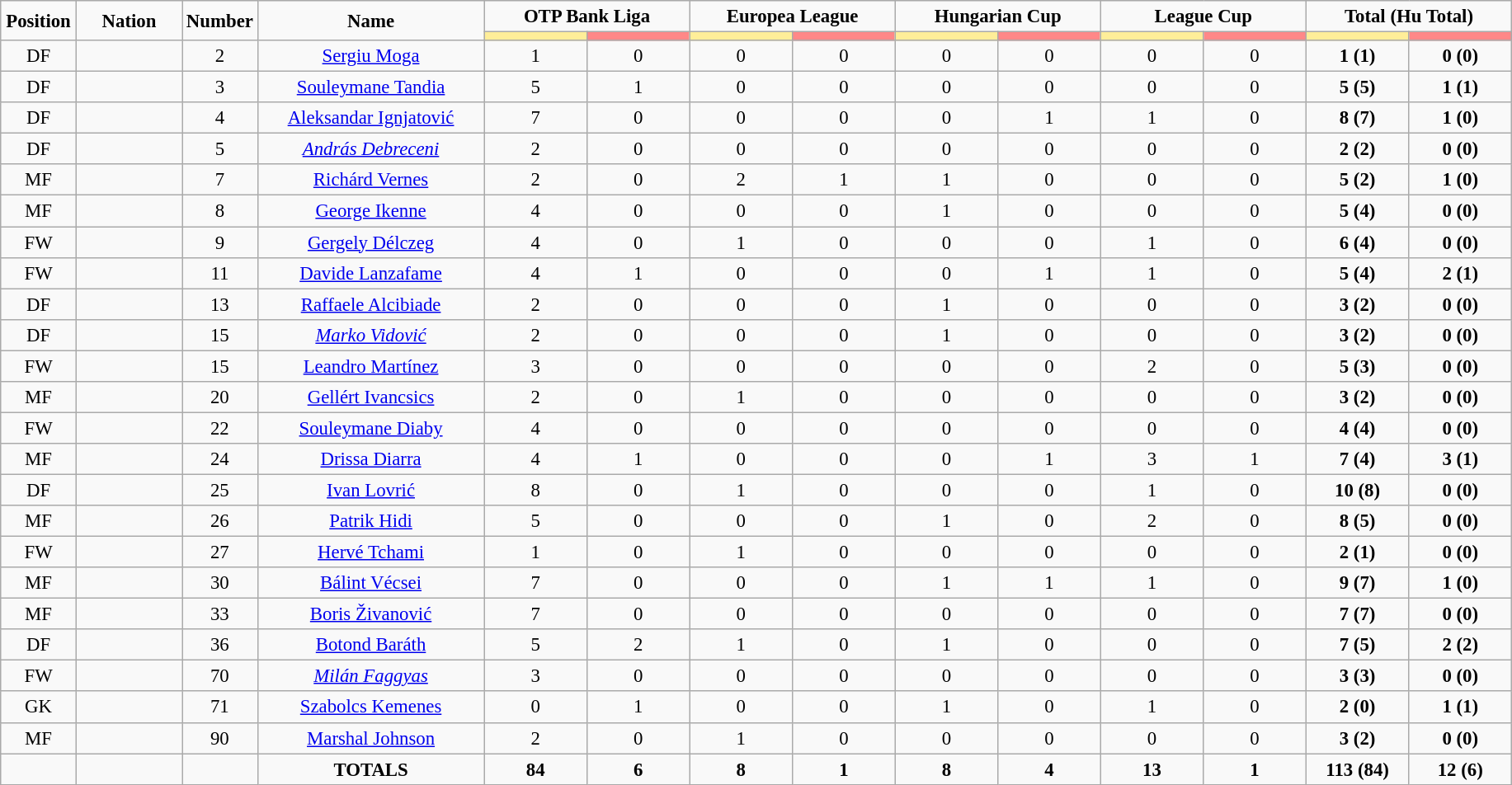<table class="wikitable" style="font-size: 95%; text-align: center;">
<tr style="text-align:center;">
<td rowspan="2"  style="width:5%; "><strong>Position</strong></td>
<td rowspan="2"  style="width:7%; "><strong>Nation</strong></td>
<td rowspan="2"  style="width:5%; "><strong>Number</strong></td>
<td rowspan="2"  style="width:15%; "><strong>Name</strong></td>
<td colspan="2"><strong>OTP Bank Liga</strong></td>
<td colspan="2"><strong>Europea League</strong></td>
<td colspan="2"><strong>Hungarian Cup</strong></td>
<td colspan="2"><strong>League Cup</strong></td>
<td colspan="2"><strong>Total (Hu Total)</strong></td>
</tr>
<tr>
<th style="width:60px; background:#fe9;"></th>
<th style="width:60px; background:#ff8888;"></th>
<th style="width:60px; background:#fe9;"></th>
<th style="width:60px; background:#ff8888;"></th>
<th style="width:60px; background:#fe9;"></th>
<th style="width:60px; background:#ff8888;"></th>
<th style="width:60px; background:#fe9;"></th>
<th style="width:60px; background:#ff8888;"></th>
<th style="width:60px; background:#fe9;"></th>
<th style="width:60px; background:#ff8888;"></th>
</tr>
<tr>
<td>DF</td>
<td></td>
<td>2</td>
<td><a href='#'>Sergiu Moga</a></td>
<td>1</td>
<td>0</td>
<td>0</td>
<td>0</td>
<td>0</td>
<td>0</td>
<td>0</td>
<td>0</td>
<td><strong>1 (1)</strong></td>
<td><strong>0 (0)</strong></td>
</tr>
<tr>
<td>DF</td>
<td></td>
<td>3</td>
<td><a href='#'>Souleymane Tandia</a></td>
<td>5</td>
<td>1</td>
<td>0</td>
<td>0</td>
<td>0</td>
<td>0</td>
<td>0</td>
<td>0</td>
<td><strong>5 (5)</strong></td>
<td><strong>1 (1)</strong></td>
</tr>
<tr>
<td>DF</td>
<td></td>
<td>4</td>
<td><a href='#'>Aleksandar Ignjatović</a></td>
<td>7</td>
<td>0</td>
<td>0</td>
<td>0</td>
<td>0</td>
<td>1</td>
<td>1</td>
<td>0</td>
<td><strong>8 (7)</strong></td>
<td><strong>1 (0)</strong></td>
</tr>
<tr>
<td>DF</td>
<td></td>
<td>5</td>
<td><em><a href='#'>András Debreceni</a></em></td>
<td>2</td>
<td>0</td>
<td>0</td>
<td>0</td>
<td>0</td>
<td>0</td>
<td>0</td>
<td>0</td>
<td><strong>2 (2)</strong></td>
<td><strong>0 (0)</strong></td>
</tr>
<tr>
<td>MF</td>
<td></td>
<td>7</td>
<td><a href='#'>Richárd Vernes</a></td>
<td>2</td>
<td>0</td>
<td>2</td>
<td>1</td>
<td>1</td>
<td>0</td>
<td>0</td>
<td>0</td>
<td><strong>5 (2)</strong></td>
<td><strong>1 (0)</strong></td>
</tr>
<tr>
<td>MF</td>
<td></td>
<td>8</td>
<td><a href='#'>George Ikenne</a></td>
<td>4</td>
<td>0</td>
<td>0</td>
<td>0</td>
<td>1</td>
<td>0</td>
<td>0</td>
<td>0</td>
<td><strong>5 (4)</strong></td>
<td><strong>0 (0)</strong></td>
</tr>
<tr>
<td>FW</td>
<td></td>
<td>9</td>
<td><a href='#'>Gergely Délczeg</a></td>
<td>4</td>
<td>0</td>
<td>1</td>
<td>0</td>
<td>0</td>
<td>0</td>
<td>1</td>
<td>0</td>
<td><strong>6 (4)</strong></td>
<td><strong>0 (0)</strong></td>
</tr>
<tr>
<td>FW</td>
<td></td>
<td>11</td>
<td><a href='#'>Davide Lanzafame</a></td>
<td>4</td>
<td>1</td>
<td>0</td>
<td>0</td>
<td>0</td>
<td>1</td>
<td>1</td>
<td>0</td>
<td><strong>5 (4)</strong></td>
<td><strong>2 (1)</strong></td>
</tr>
<tr>
<td>DF</td>
<td></td>
<td>13</td>
<td><a href='#'>Raffaele Alcibiade</a></td>
<td>2</td>
<td>0</td>
<td>0</td>
<td>0</td>
<td>1</td>
<td>0</td>
<td>0</td>
<td>0</td>
<td><strong>3 (2)</strong></td>
<td><strong>0 (0)</strong></td>
</tr>
<tr>
<td>DF</td>
<td></td>
<td>15</td>
<td><em><a href='#'>Marko Vidović</a></em></td>
<td>2</td>
<td>0</td>
<td>0</td>
<td>0</td>
<td>1</td>
<td>0</td>
<td>0</td>
<td>0</td>
<td><strong>3 (2)</strong></td>
<td><strong>0 (0)</strong></td>
</tr>
<tr>
<td>FW</td>
<td></td>
<td>15</td>
<td><a href='#'>Leandro Martínez</a></td>
<td>3</td>
<td>0</td>
<td>0</td>
<td>0</td>
<td>0</td>
<td>0</td>
<td>2</td>
<td>0</td>
<td><strong>5 (3)</strong></td>
<td><strong>0 (0)</strong></td>
</tr>
<tr>
<td>MF</td>
<td></td>
<td>20</td>
<td><a href='#'>Gellért Ivancsics</a></td>
<td>2</td>
<td>0</td>
<td>1</td>
<td>0</td>
<td>0</td>
<td>0</td>
<td>0</td>
<td>0</td>
<td><strong>3 (2)</strong></td>
<td><strong>0 (0)</strong></td>
</tr>
<tr>
<td>FW</td>
<td></td>
<td>22</td>
<td><a href='#'>Souleymane Diaby</a></td>
<td>4</td>
<td>0</td>
<td>0</td>
<td>0</td>
<td>0</td>
<td>0</td>
<td>0</td>
<td>0</td>
<td><strong>4 (4)</strong></td>
<td><strong>0 (0)</strong></td>
</tr>
<tr>
<td>MF</td>
<td></td>
<td>24</td>
<td><a href='#'>Drissa Diarra</a></td>
<td>4</td>
<td>1</td>
<td>0</td>
<td>0</td>
<td>0</td>
<td>1</td>
<td>3</td>
<td>1</td>
<td><strong>7 (4)</strong></td>
<td><strong>3 (1)</strong></td>
</tr>
<tr>
<td>DF</td>
<td></td>
<td>25</td>
<td><a href='#'>Ivan Lovrić</a></td>
<td>8</td>
<td>0</td>
<td>1</td>
<td>0</td>
<td>0</td>
<td>0</td>
<td>1</td>
<td>0</td>
<td><strong>10 (8)</strong></td>
<td><strong>0 (0)</strong></td>
</tr>
<tr>
<td>MF</td>
<td></td>
<td>26</td>
<td><a href='#'>Patrik Hidi</a></td>
<td>5</td>
<td>0</td>
<td>0</td>
<td>0</td>
<td>1</td>
<td>0</td>
<td>2</td>
<td>0</td>
<td><strong>8 (5)</strong></td>
<td><strong>0 (0)</strong></td>
</tr>
<tr>
<td>FW</td>
<td></td>
<td>27</td>
<td><a href='#'>Hervé Tchami</a></td>
<td>1</td>
<td>0</td>
<td>1</td>
<td>0</td>
<td>0</td>
<td>0</td>
<td>0</td>
<td>0</td>
<td><strong>2 (1)</strong></td>
<td><strong>0 (0)</strong></td>
</tr>
<tr>
<td>MF</td>
<td></td>
<td>30</td>
<td><a href='#'>Bálint Vécsei</a></td>
<td>7</td>
<td>0</td>
<td>0</td>
<td>0</td>
<td>1</td>
<td>1</td>
<td>1</td>
<td>0</td>
<td><strong>9 (7)</strong></td>
<td><strong>1 (0)</strong></td>
</tr>
<tr>
<td>MF</td>
<td></td>
<td>33</td>
<td><a href='#'>Boris Živanović</a></td>
<td>7</td>
<td>0</td>
<td>0</td>
<td>0</td>
<td>0</td>
<td>0</td>
<td>0</td>
<td>0</td>
<td><strong>7 (7)</strong></td>
<td><strong>0 (0)</strong></td>
</tr>
<tr>
<td>DF</td>
<td></td>
<td>36</td>
<td><a href='#'>Botond Baráth</a></td>
<td>5</td>
<td>2</td>
<td>1</td>
<td>0</td>
<td>1</td>
<td>0</td>
<td>0</td>
<td>0</td>
<td><strong>7 (5)</strong></td>
<td><strong>2 (2)</strong></td>
</tr>
<tr>
<td>FW</td>
<td></td>
<td>70</td>
<td><em><a href='#'>Milán Faggyas</a></em></td>
<td>3</td>
<td>0</td>
<td>0</td>
<td>0</td>
<td>0</td>
<td>0</td>
<td>0</td>
<td>0</td>
<td><strong>3 (3)</strong></td>
<td><strong>0 (0)</strong></td>
</tr>
<tr>
<td>GK</td>
<td></td>
<td>71</td>
<td><a href='#'>Szabolcs Kemenes</a></td>
<td>0</td>
<td>1</td>
<td>0</td>
<td>0</td>
<td>1</td>
<td>0</td>
<td>1</td>
<td>0</td>
<td><strong>2 (0)</strong></td>
<td><strong>1 (1)</strong></td>
</tr>
<tr>
<td>MF</td>
<td></td>
<td>90</td>
<td><a href='#'>Marshal Johnson</a></td>
<td>2</td>
<td>0</td>
<td>1</td>
<td>0</td>
<td>0</td>
<td>0</td>
<td>0</td>
<td>0</td>
<td><strong>3 (2)</strong></td>
<td><strong>0 (0)</strong></td>
</tr>
<tr>
<td></td>
<td></td>
<td></td>
<td><strong>TOTALS</strong></td>
<td><strong>84</strong></td>
<td><strong>6</strong></td>
<td><strong>8</strong></td>
<td><strong>1</strong></td>
<td><strong>8</strong></td>
<td><strong>4</strong></td>
<td><strong>13</strong></td>
<td><strong>1</strong></td>
<td><strong>113 (84)</strong></td>
<td><strong>12 (6)</strong></td>
</tr>
</table>
